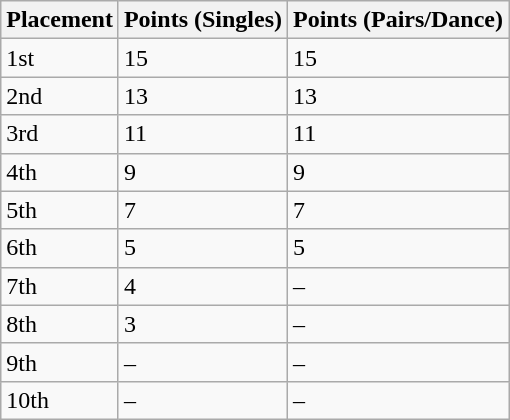<table class="wikitable">
<tr>
<th>Placement</th>
<th>Points (Singles)</th>
<th>Points (Pairs/Dance)</th>
</tr>
<tr>
<td>1st</td>
<td>15</td>
<td>15</td>
</tr>
<tr>
<td>2nd</td>
<td>13</td>
<td>13</td>
</tr>
<tr>
<td>3rd</td>
<td>11</td>
<td>11</td>
</tr>
<tr>
<td>4th</td>
<td>9</td>
<td>9</td>
</tr>
<tr>
<td>5th</td>
<td>7</td>
<td>7</td>
</tr>
<tr>
<td>6th</td>
<td>5</td>
<td>5</td>
</tr>
<tr>
<td>7th</td>
<td>4</td>
<td>–</td>
</tr>
<tr>
<td>8th</td>
<td>3</td>
<td>–</td>
</tr>
<tr>
<td>9th</td>
<td>–</td>
<td>–</td>
</tr>
<tr>
<td>10th</td>
<td>–</td>
<td>–</td>
</tr>
</table>
